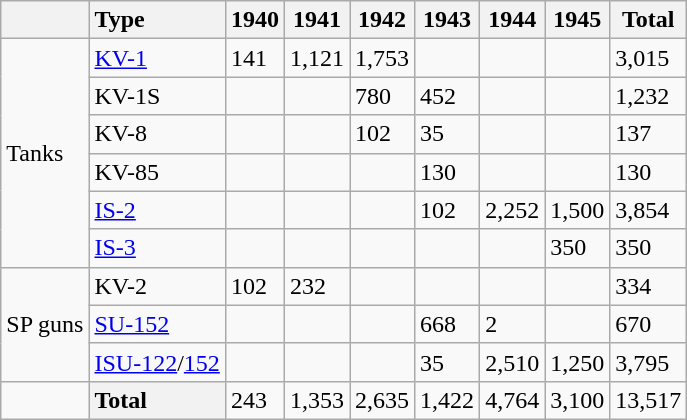<table class="wikitable">
<tr>
<th></th>
<th style="text-align:left;">Type</th>
<th>1940</th>
<th>1941</th>
<th>1942</th>
<th>1943</th>
<th>1944</th>
<th>1945</th>
<th>Total</th>
</tr>
<tr>
<td rowspan=6 align=left>Tanks</td>
<td style="text-align:left;"><a href='#'>KV-1</a></td>
<td>141</td>
<td>1,121</td>
<td>1,753</td>
<td></td>
<td></td>
<td></td>
<td>3,015</td>
</tr>
<tr>
<td style="text-align:left;">KV-1S</td>
<td></td>
<td></td>
<td>780</td>
<td>452</td>
<td></td>
<td></td>
<td>1,232</td>
</tr>
<tr>
<td style="text-align:left;">KV-8</td>
<td></td>
<td></td>
<td>102</td>
<td>35</td>
<td></td>
<td></td>
<td>137</td>
</tr>
<tr>
<td style="text-align:left;">KV-85</td>
<td></td>
<td></td>
<td></td>
<td>130</td>
<td></td>
<td></td>
<td>130</td>
</tr>
<tr>
<td style="text-align:left;"><a href='#'>IS-2</a></td>
<td></td>
<td></td>
<td></td>
<td>102</td>
<td>2,252</td>
<td>1,500</td>
<td>3,854</td>
</tr>
<tr>
<td style="text-align:left;"><a href='#'>IS-3</a></td>
<td></td>
<td></td>
<td></td>
<td></td>
<td></td>
<td>350</td>
<td>350</td>
</tr>
<tr style="border-top:1px solid #999;">
<td rowspan=3 align=left>SP guns</td>
<td style="text-align:left;">KV-2</td>
<td>102</td>
<td>232</td>
<td></td>
<td></td>
<td></td>
<td></td>
<td>334</td>
</tr>
<tr>
<td style="text-align:left;"><a href='#'>SU-152</a></td>
<td></td>
<td></td>
<td></td>
<td>668</td>
<td>2</td>
<td></td>
<td>670</td>
</tr>
<tr>
<td style="text-align:left;"><a href='#'>ISU-122</a>/<a href='#'>152</a></td>
<td></td>
<td></td>
<td></td>
<td>35</td>
<td>2,510</td>
<td>1,250</td>
<td>3,795</td>
</tr>
<tr style="border-top:1px solid #999;">
<td></td>
<th style="text-align:left;">Total</th>
<td>243</td>
<td>1,353</td>
<td>2,635</td>
<td>1,422</td>
<td>4,764</td>
<td>3,100</td>
<td>13,517</td>
</tr>
</table>
